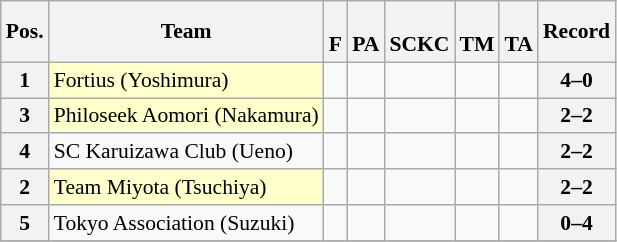<table class="wikitable sortable nowrap" style="text-align:center; font-size:0.9em;">
<tr>
<th>Pos.</th>
<th>Team</th>
<th><br>F</th>
<th><br>PA</th>
<th><br>SCKC</th>
<th><br>TM</th>
<th><br>TA</th>
<th>Record</th>
</tr>
<tr>
<th>1</th>
<td style="text-align:left; background:#ffffcc;" data-sort-value="Fortius"> Fortius (Yoshimura)</td>
<td> </td>
<td> </td>
<td> </td>
<td> </td>
<td> </td>
<th>4–0</th>
</tr>
<tr>
<th>3</th>
<td style="text-align:left; background:#ffffcc;" data-sort-value="Philoseek"> Philoseek Aomori (Nakamura)</td>
<td> </td>
<td> </td>
<td> </td>
<td> </td>
<td> </td>
<th>2–2</th>
</tr>
<tr>
<th>4</th>
<td style="text-align:left;" data-sort-value="SC"> SC Karuizawa Club (Ueno)</td>
<td> </td>
<td> </td>
<td> </td>
<td> </td>
<td> </td>
<th>2–2</th>
</tr>
<tr>
<th>2</th>
<td style="text-align:left; background:#ffffcc;" data-sort-value="Team M"> Team Miyota (Tsuchiya)</td>
<td> </td>
<td> </td>
<td> </td>
<td> </td>
<td> </td>
<th>2–2</th>
</tr>
<tr>
<th>5</th>
<td style="text-align:left;" data-sort-value="Tokyo"> Tokyo Association (Suzuki)</td>
<td> </td>
<td> </td>
<td> </td>
<td> </td>
<td> </td>
<th>0–4</th>
</tr>
<tr>
</tr>
</table>
